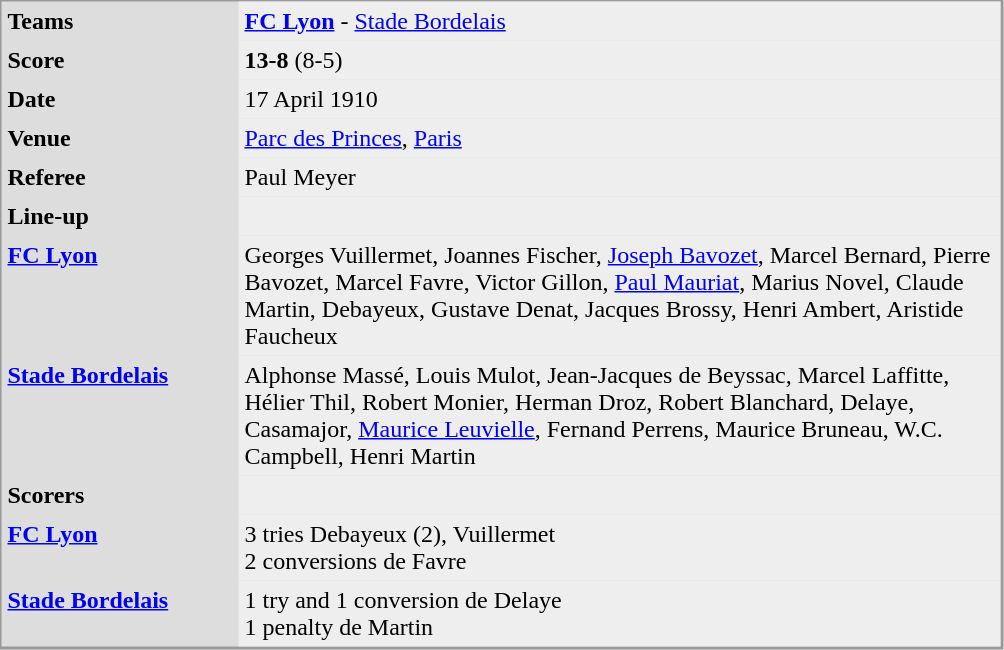<table align="left" cellpadding="4" cellspacing="0"  style="margin: 0 0 0 0; border: 1px solid #999; border-right-width: 2px; border-bottom-width: 2px; background-color: #DDDDDD">
<tr>
<td width="150" valign="top"><strong>Teams</strong></td>
<td width="500" bgcolor=#EEEEEE><strong><a href='#'>FC Lyon</a> </strong> - <a href='#'>Stade Bordelais</a></td>
</tr>
<tr>
<td valign="top"><strong>Score</strong></td>
<td bgcolor=#EEEEEE><strong>13-8</strong> (8-5)</td>
</tr>
<tr>
<td valign="top"><strong>Date</strong></td>
<td bgcolor=#EEEEEE>17 April 1910</td>
</tr>
<tr>
<td valign="top"><strong>Venue</strong></td>
<td bgcolor=#EEEEEE><a href='#'>Parc des Princes</a>, <a href='#'>Paris</a></td>
</tr>
<tr>
<td valign="top"><strong>Referee</strong></td>
<td bgcolor=#EEEEEE>Paul Meyer</td>
</tr>
<tr>
<td valign="top"><strong>Line-up</strong></td>
<td bgcolor=#EEEEEE></td>
</tr>
<tr>
<td valign="top"><strong><a href='#'>FC Lyon</a> </strong></td>
<td bgcolor=#EEEEEE>Georges Vuillermet, Joannes Fischer, <a href='#'>Joseph Bavozet</a>, Marcel Bernard, Pierre Bavozet, Marcel Favre, Victor Gillon, <a href='#'>Paul Mauriat</a>, Marius Novel, Claude Martin, Debayeux, Gustave Denat, Jacques Brossy, Henri Ambert, Aristide Faucheux</td>
</tr>
<tr>
<td valign="top"><strong><a href='#'>Stade Bordelais</a> </strong></td>
<td bgcolor=#EEEEEE>Alphonse Massé, Louis Mulot, Jean-Jacques de Beyssac, Marcel Laffitte, Hélier Thil, Robert Monier, Herman Droz, Robert Blanchard, Delaye, Casamajor, <a href='#'>Maurice Leuvielle</a>, Fernand Perrens, Maurice Bruneau, W.C. Campbell, Henri Martin</td>
</tr>
<tr>
<td valign="top"><strong>Scorers</strong></td>
<td bgcolor=#EEEEEE></td>
</tr>
<tr>
<td valign="top"><strong><a href='#'>FC Lyon</a>  </strong></td>
<td bgcolor=#EEEEEE>3 tries Debayeux (2), Vuillermet<br>2 conversions de Favre</td>
</tr>
<tr>
<td valign="top"><strong><a href='#'>Stade Bordelais</a> </strong></td>
<td bgcolor=#EEEEEE>1 try and 1 conversion de Delaye<br>1 penalty de Martin</td>
</tr>
</table>
